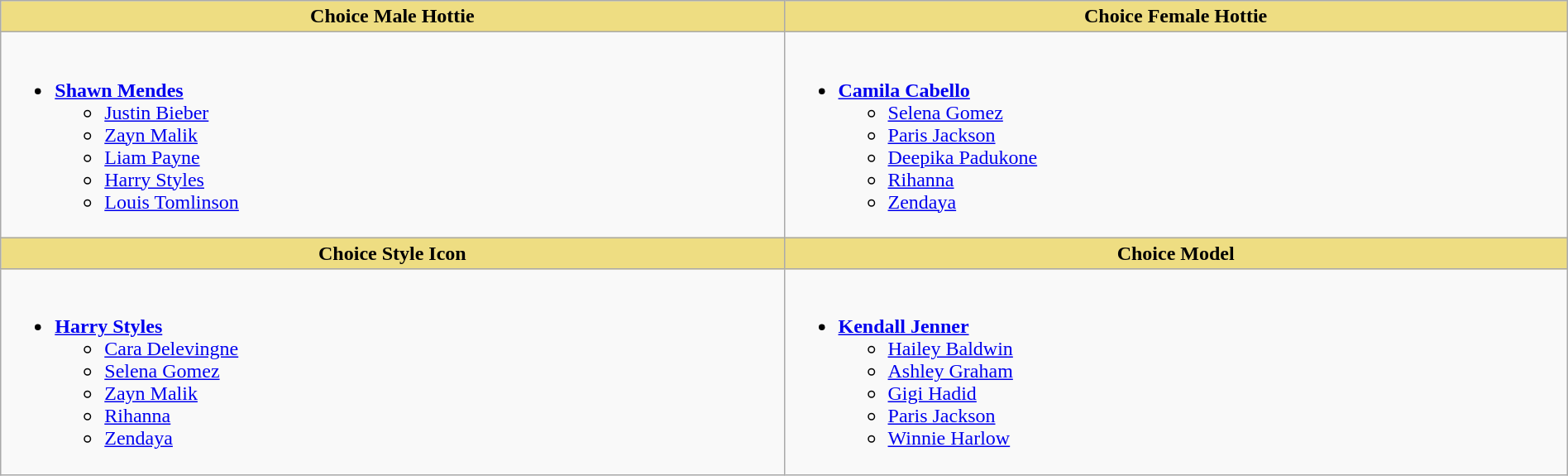<table class="wikitable" style="width:100%">
<tr>
<th style="background:#EEDD82; width:50%">Choice Male Hottie</th>
<th style="background:#EEDD82; width:50%">Choice Female Hottie</th>
</tr>
<tr>
<td valign="top"><br><ul><li><strong><a href='#'>Shawn Mendes</a></strong><ul><li><a href='#'>Justin Bieber</a></li><li><a href='#'>Zayn Malik</a></li><li><a href='#'>Liam Payne</a></li><li><a href='#'>Harry Styles</a></li><li><a href='#'>Louis Tomlinson</a></li></ul></li></ul></td>
<td valign="top"><br><ul><li><strong><a href='#'>Camila Cabello</a></strong><ul><li><a href='#'>Selena Gomez</a></li><li><a href='#'>Paris Jackson</a></li><li><a href='#'>Deepika Padukone</a></li><li><a href='#'>Rihanna</a></li><li><a href='#'>Zendaya</a></li></ul></li></ul></td>
</tr>
<tr>
<th style="background:#EEDD82; width:50%">Choice Style Icon</th>
<th style="background:#EEDD82; width:50%">Choice Model</th>
</tr>
<tr>
<td valign="top"><br><ul><li><strong><a href='#'>Harry Styles</a></strong><ul><li><a href='#'>Cara Delevingne</a></li><li><a href='#'>Selena Gomez</a></li><li><a href='#'>Zayn Malik</a></li><li><a href='#'>Rihanna</a></li><li><a href='#'>Zendaya</a></li></ul></li></ul></td>
<td valign="top"><br><ul><li><strong><a href='#'>Kendall Jenner</a></strong><ul><li><a href='#'>Hailey Baldwin</a></li><li><a href='#'>Ashley Graham</a></li><li><a href='#'>Gigi Hadid</a></li><li><a href='#'>Paris Jackson</a></li><li><a href='#'>Winnie Harlow</a></li></ul></li></ul></td>
</tr>
</table>
